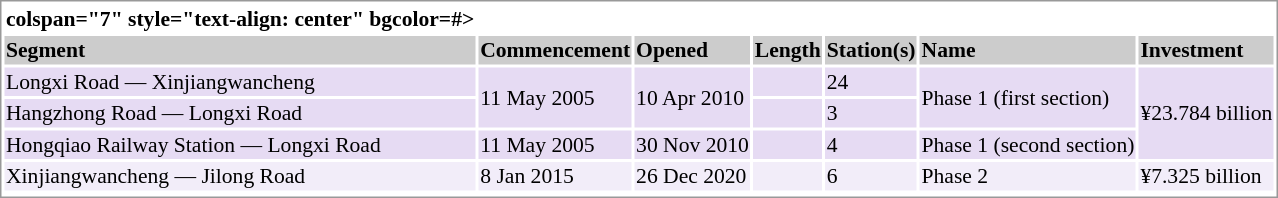<table border=0 style="border:1px solid #999;background-color:white;text-align:left;font-size:90%" class="mw-collapsible">
<tr>
<th <onlyinclude> colspan="7" style="text-align: center" bgcolor=#></th>
</tr>
<tr bgcolor=#cccccc>
<th>Segment</th>
<th>Commencement</th>
<th>Opened</th>
<th>Length</th>
<th>Station(s)</th>
<th>Name</th>
<th>Investment</th>
</tr>
<tr bgcolor=#e6dbf3>
<td style="text-align: left;">Longxi Road — Xinjiangwancheng</td>
<td rowspan="2">11 May 2005</td>
<td rowspan="2">10 Apr 2010</td>
<td></td>
<td>24</td>
<td rowspan="2" style="text-align: left;">Phase 1 (first section)</td>
<td rowspan="3" style="text-align: left;">¥23.784 billion</td>
</tr>
<tr bgcolor=#e6dbf3>
<td style="text-align: left;">Hangzhong Road — Longxi Road</td>
<td></td>
<td>3</td>
</tr>
<tr bgcolor=#e6dbf3>
<td style="text-align: left;">Hongqiao Railway Station — Longxi Road</td>
<td>11 May 2005</td>
<td>30 Nov 2010</td>
<td></td>
<td>4</td>
<td style="text-align: left;">Phase 1 (second section)</td>
</tr>
<tr bgcolor=#f2edf9>
<td style="text-align: left;">Xinjiangwancheng — Jilong Road</td>
<td>8 Jan 2015</td>
<td>26 Dec 2020</td>
<td></td>
<td>6</td>
<td style="text-align: left;">Phase 2</td>
<td>¥7.325 billion</td>
</tr>
<tr style= "background:#>
<td colspan = "7"></onlyinclude></td>
</tr>
</table>
